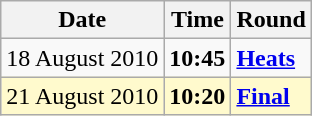<table class="wikitable">
<tr>
<th>Date</th>
<th>Time</th>
<th>Round</th>
</tr>
<tr>
<td>18 August 2010</td>
<td><strong>10:45</strong></td>
<td><strong><a href='#'>Heats</a></strong></td>
</tr>
<tr style=background:lemonchiffon>
<td>21 August 2010</td>
<td><strong>10:20</strong></td>
<td><strong><a href='#'>Final</a></strong></td>
</tr>
</table>
